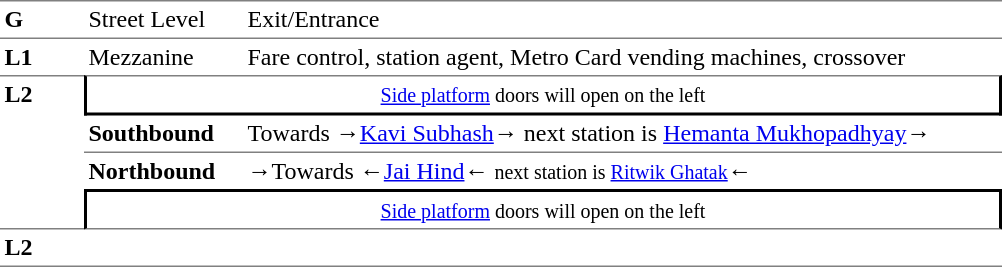<table border="0" cellspacing="0" cellpadding="3">
<tr>
<td width="50" valign="top" style="border-bottom:solid 1px gray;border-top:solid 1px gray;"><strong>G</strong></td>
<td width="100" valign="top" style="border-top:solid 1px gray;border-bottom:solid 1px gray;">Street Level</td>
<td width="500" valign="top" style="border-top:solid 1px gray;border-bottom:solid 1px gray;">Exit/Entrance</td>
</tr>
<tr>
<td valign="top"><strong>L1</strong></td>
<td valign="top">Mezzanine</td>
<td valign="top">Fare control, station agent, Metro Card vending machines, crossover<br></td>
</tr>
<tr>
<td rowspan="4" width="50" valign="top" style="border-top:solid 1px gray;border-bottom:solid 1px gray;"><strong>L2</strong></td>
<td colspan="2" style="border-top:solid 1px gray;border-right:solid 2px black;border-left:solid 2px black;border-bottom:solid 2px black;text-align:center;"><small><a href='#'>Side platform</a>  doors will open on the left </small></td>
</tr>
<tr>
<td width="100" style="border-bottom:solid 1px gray;"><strong>Southbound</strong></td>
<td width="500" style="border-bottom:solid 1px gray;">Towards →<a href='#'>Kavi Subhash</a>→ next station is <a href='#'>Hemanta Mukhopadhyay</a>→</td>
</tr>
<tr>
<td><strong>Northbound</strong></td>
<td><span>→</span>Towards ←<a href='#'>Jai Hind</a>← <small>next station is <a href='#'>Ritwik Ghatak</a></small>←</td>
</tr>
<tr>
<td colspan="2" style="border-top:solid 2px black;border-right:solid 2px black;border-left:solid 2px black;border-bottom:solid 1px gray;text-align:center;"><small><a href='#'>Side platform</a> doors will open on the left </small></td>
</tr>
<tr>
<td rowspan="2" width="50" valign="top" style="border-bottom:solid 1px gray;"><strong>L2</strong></td>
<td width="100" style="border-bottom:solid 1px gray;"></td>
<td width="500" style="border-bottom:solid 1px gray;"></td>
</tr>
<tr>
</tr>
</table>
